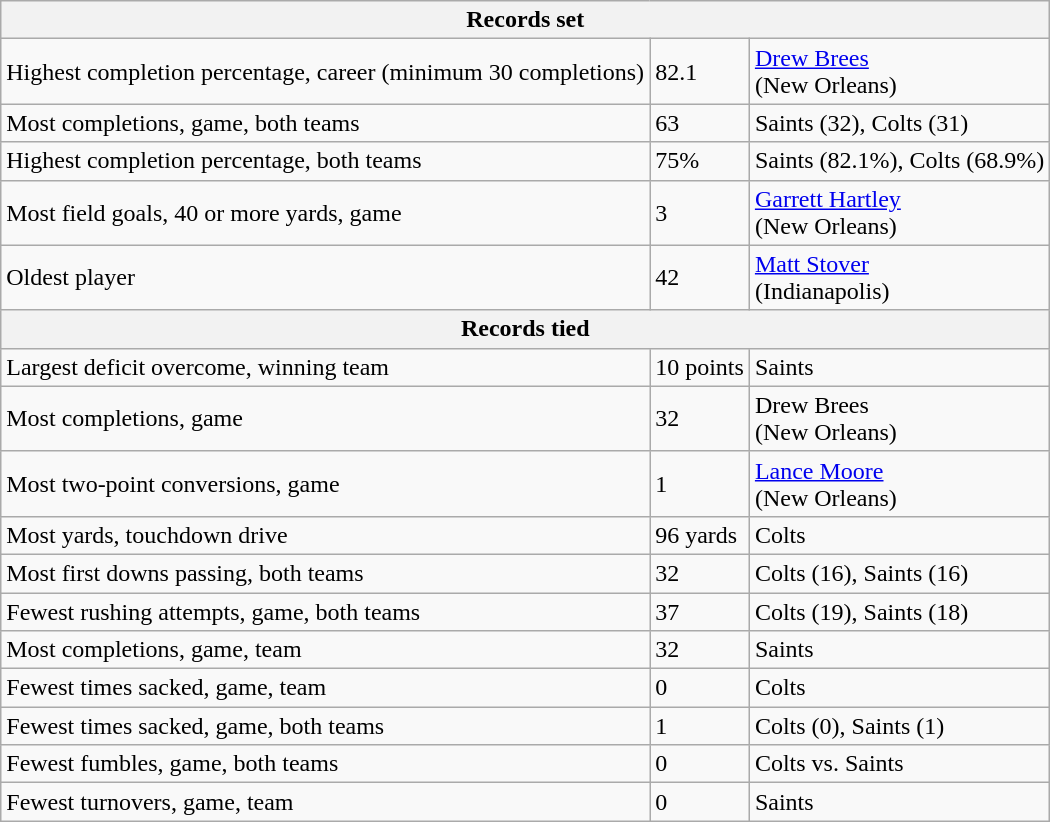<table class="wikitable">
<tr>
<th colspan="3">Records set</th>
</tr>
<tr>
<td>Highest completion percentage, career (minimum 30 completions)</td>
<td>82.1</td>
<td><a href='#'>Drew Brees</a><br>(New Orleans)</td>
</tr>
<tr>
<td>Most completions, game, both teams</td>
<td>63</td>
<td>Saints (32), Colts (31)</td>
</tr>
<tr>
<td>Highest completion percentage, both teams</td>
<td>75%</td>
<td>Saints (82.1%), Colts (68.9%)</td>
</tr>
<tr>
<td>Most field goals, 40 or more yards, game</td>
<td>3</td>
<td><a href='#'>Garrett Hartley</a><br>(New Orleans)</td>
</tr>
<tr>
<td>Oldest player</td>
<td>42</td>
<td><a href='#'>Matt Stover</a><br>(Indianapolis)</td>
</tr>
<tr>
<th colspan="3">Records tied</th>
</tr>
<tr>
<td>Largest deficit overcome, winning team</td>
<td>10 points</td>
<td>Saints</td>
</tr>
<tr>
<td>Most completions, game</td>
<td>32</td>
<td>Drew Brees<br>(New Orleans)</td>
</tr>
<tr>
<td>Most two-point conversions, game</td>
<td>1</td>
<td><a href='#'>Lance Moore</a><br>(New Orleans)</td>
</tr>
<tr>
<td>Most yards, touchdown drive</td>
<td>96 yards</td>
<td>Colts</td>
</tr>
<tr>
<td>Most first downs passing, both teams</td>
<td>32</td>
<td>Colts (16), Saints (16)</td>
</tr>
<tr>
<td>Fewest rushing attempts, game, both teams</td>
<td>37</td>
<td>Colts (19), Saints (18)</td>
</tr>
<tr>
<td>Most completions, game, team</td>
<td>32</td>
<td>Saints</td>
</tr>
<tr>
<td>Fewest times sacked, game, team</td>
<td>0</td>
<td>Colts</td>
</tr>
<tr>
<td>Fewest times sacked, game, both teams</td>
<td>1</td>
<td>Colts (0), Saints (1)</td>
</tr>
<tr>
<td>Fewest fumbles, game, both teams</td>
<td>0</td>
<td>Colts vs. Saints</td>
</tr>
<tr>
<td>Fewest turnovers, game, team</td>
<td>0</td>
<td>Saints</td>
</tr>
</table>
